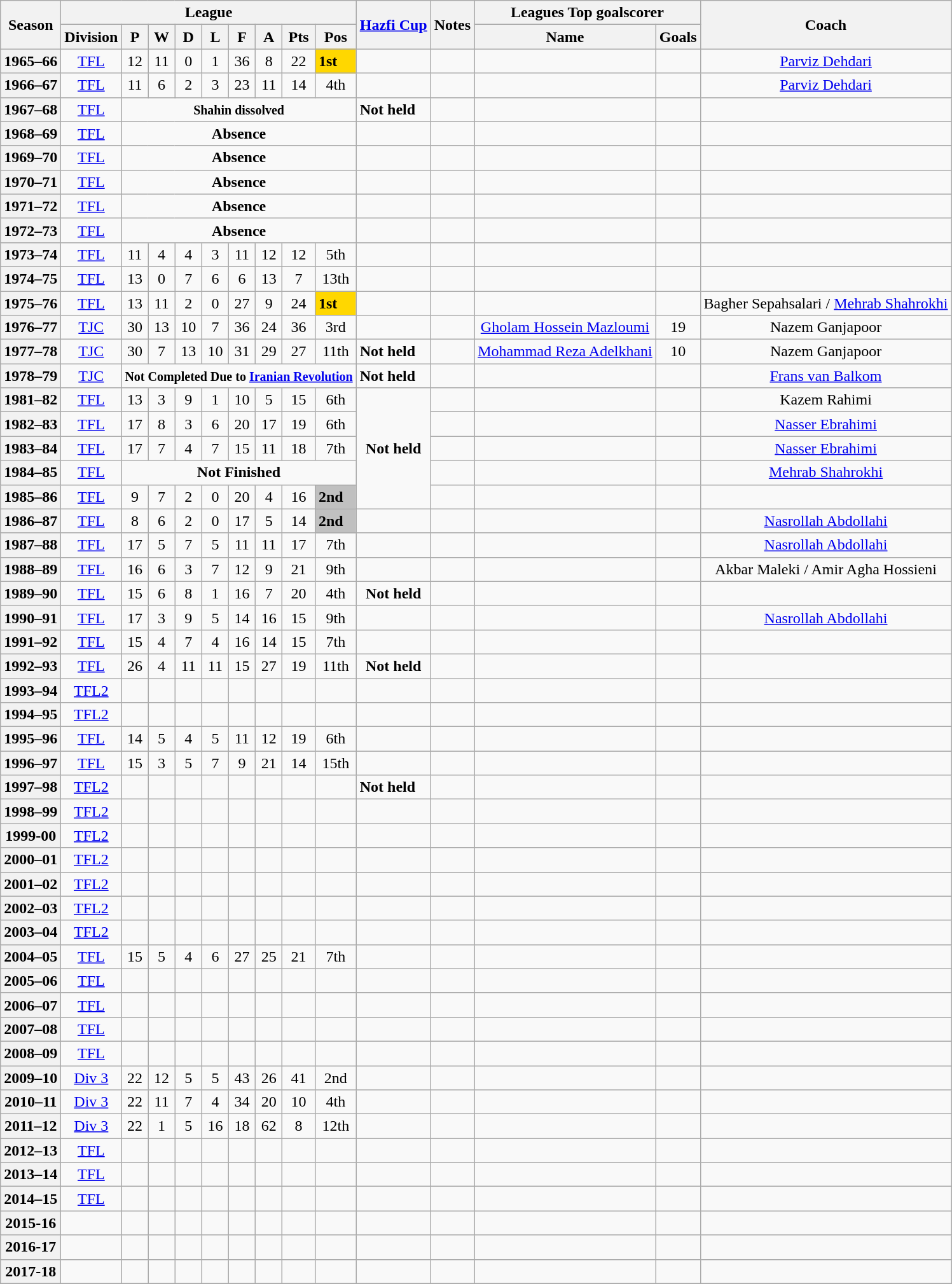<table class="wikitable" style="text-align: center">
<tr>
<th rowspan=2>Season</th>
<th colspan=9>League</th>
<th rowspan=2><a href='#'>Hazfi Cup</a></th>
<th rowspan=2>Notes</th>
<th colspan=2>Leagues Top goalscorer</th>
<th rowspan=2>Coach</th>
</tr>
<tr>
<th>Division</th>
<th>P</th>
<th>W</th>
<th>D</th>
<th>L</th>
<th>F</th>
<th>A</th>
<th>Pts</th>
<th>Pos</th>
<th>Name</th>
<th>Goals</th>
</tr>
<tr>
<th>1965–66</th>
<td><a href='#'>TFL</a></td>
<td>12</td>
<td>11</td>
<td>0</td>
<td>1</td>
<td>36</td>
<td>8</td>
<td>22</td>
<td align=left bgcolor=gold><strong>1st</strong></td>
<td align=left></td>
<td></td>
<td align=left></td>
<td></td>
<td><a href='#'>Parviz Dehdari</a></td>
</tr>
<tr>
<th>1966–67</th>
<td><a href='#'>TFL</a></td>
<td>11</td>
<td>6</td>
<td>2</td>
<td>3</td>
<td>23</td>
<td>11</td>
<td>14</td>
<td>4th</td>
<td align=left></td>
<td></td>
<td align=left></td>
<td></td>
<td><a href='#'>Parviz Dehdari</a></td>
</tr>
<tr>
<th>1967–68</th>
<td><a href='#'>TFL</a></td>
<td colspan=8><small><strong> Shahin dissolved</strong></small></td>
<td align=left><strong>Not held</strong></td>
<td></td>
<td></td>
<td></td>
<td></td>
</tr>
<tr>
<th>1968–69</th>
<td><a href='#'>TFL</a></td>
<td colspan=8><strong>Absence</strong></td>
<td></td>
<td></td>
<td></td>
<td></td>
<td></td>
</tr>
<tr>
<th>1969–70</th>
<td><a href='#'>TFL</a></td>
<td colspan=8><strong>Absence</strong></td>
<td></td>
<td></td>
<td></td>
<td></td>
<td></td>
</tr>
<tr>
<th>1970–71</th>
<td><a href='#'>TFL</a></td>
<td colspan=8><strong>Absence</strong></td>
<td></td>
<td></td>
<td></td>
<td></td>
<td></td>
</tr>
<tr>
<th>1971–72</th>
<td><a href='#'>TFL</a></td>
<td colspan=8><strong>Absence</strong></td>
<td></td>
<td></td>
<td></td>
<td></td>
<td></td>
</tr>
<tr>
<th>1972–73</th>
<td><a href='#'>TFL</a></td>
<td colspan=8><strong>Absence</strong></td>
<td></td>
<td></td>
<td></td>
<td></td>
<td></td>
</tr>
<tr>
<th>1973–74</th>
<td><a href='#'>TFL</a></td>
<td>11</td>
<td>4</td>
<td>4</td>
<td>3</td>
<td>11</td>
<td>12</td>
<td>12</td>
<td>5th</td>
<td align=left></td>
<td></td>
<td align=left></td>
<td></td>
<td></td>
</tr>
<tr>
<th>1974–75</th>
<td><a href='#'>TFL</a></td>
<td>13</td>
<td>0</td>
<td>7</td>
<td>6</td>
<td>6</td>
<td>13</td>
<td>7</td>
<td>13th</td>
<td align=left></td>
<td></td>
<td align=left></td>
<td></td>
<td></td>
</tr>
<tr>
<th>1975–76</th>
<td><a href='#'>TFL</a></td>
<td>13</td>
<td>11</td>
<td>2</td>
<td>0</td>
<td>27</td>
<td>9</td>
<td>24</td>
<td align=left bgcolor=gold><strong>1st</strong></td>
<td align=left></td>
<td></td>
<td align=left></td>
<td></td>
<td>Bagher Sepahsalari / <a href='#'>Mehrab Shahrokhi</a></td>
</tr>
<tr>
<th>1976–77</th>
<td><a href='#'>TJC</a></td>
<td>30</td>
<td>13</td>
<td>10</td>
<td>7</td>
<td>36</td>
<td>24</td>
<td>36</td>
<td>3rd</td>
<td align=left></td>
<td></td>
<td><a href='#'>Gholam Hossein Mazloumi</a></td>
<td>19</td>
<td>Nazem Ganjapoor</td>
</tr>
<tr>
<th>1977–78</th>
<td><a href='#'>TJC</a></td>
<td>30</td>
<td>7</td>
<td>13</td>
<td>10</td>
<td>31</td>
<td>29</td>
<td>27</td>
<td>11th</td>
<td align=left><strong>Not held</strong></td>
<td align=left></td>
<td><a href='#'>Mohammad Reza Adelkhani</a></td>
<td>10</td>
<td>Nazem Ganjapoor</td>
</tr>
<tr>
<th>1978–79</th>
<td><a href='#'>TJC</a></td>
<td colspan=8><small><strong>Not Completed Due to <a href='#'>Iranian Revolution</a></strong></small></td>
<td align=left><strong>Not held</strong></td>
<td></td>
<td></td>
<td></td>
<td><a href='#'>Frans van Balkom</a></td>
</tr>
<tr>
<th>1981–82</th>
<td><a href='#'>TFL</a></td>
<td>13</td>
<td>3</td>
<td>9</td>
<td>1</td>
<td>10</td>
<td>5</td>
<td>15</td>
<td>6th</td>
<td rowspan="5" style="text-align:center;"><strong>Not held</strong></td>
<td align=left></td>
<td></td>
<td></td>
<td>Kazem Rahimi</td>
</tr>
<tr>
<th>1982–83</th>
<td><a href='#'>TFL</a></td>
<td>17</td>
<td>8</td>
<td>3</td>
<td>6</td>
<td>20</td>
<td>17</td>
<td>19</td>
<td>6th</td>
<td align=left></td>
<td></td>
<td></td>
<td><a href='#'>Nasser Ebrahimi</a></td>
</tr>
<tr>
<th>1983–84</th>
<td><a href='#'>TFL</a></td>
<td>17</td>
<td>7</td>
<td>4</td>
<td>7</td>
<td>15</td>
<td>11</td>
<td>18</td>
<td>7th</td>
<td align=left></td>
<td></td>
<td></td>
<td><a href='#'>Nasser Ebrahimi</a></td>
</tr>
<tr>
<th>1984–85</th>
<td><a href='#'>TFL</a></td>
<td colspan=8><strong>Not Finished</strong></td>
<td align=left></td>
<td></td>
<td></td>
<td><a href='#'>Mehrab Shahrokhi</a></td>
</tr>
<tr>
<th>1985–86</th>
<td><a href='#'>TFL</a></td>
<td>9</td>
<td>7</td>
<td>2</td>
<td>0</td>
<td>20</td>
<td>4</td>
<td>16</td>
<td align=left bgcolor=silver><strong>2nd</strong></td>
<td></td>
<td align=left></td>
<td></td>
<td></td>
</tr>
<tr>
<th>1986–87</th>
<td><a href='#'>TFL</a></td>
<td>8</td>
<td>6</td>
<td>2</td>
<td>0</td>
<td>17</td>
<td>5</td>
<td>14</td>
<td align=left bgcolor=silver><strong>2nd</strong></td>
<td></td>
<td></td>
<td></td>
<td></td>
<td><a href='#'>Nasrollah Abdollahi</a></td>
</tr>
<tr>
<th>1987–88</th>
<td><a href='#'>TFL</a></td>
<td>17</td>
<td>5</td>
<td>7</td>
<td>5</td>
<td>11</td>
<td>11</td>
<td>17</td>
<td>7th</td>
<td></td>
<td align=left></td>
<td align=left></td>
<td></td>
<td><a href='#'>Nasrollah Abdollahi</a></td>
</tr>
<tr>
<th>1988–89</th>
<td><a href='#'>TFL</a></td>
<td>16</td>
<td>6</td>
<td>3</td>
<td>7</td>
<td>12</td>
<td>9</td>
<td>21</td>
<td>9th</td>
<td></td>
<td align=left></td>
<td></td>
<td></td>
<td>Akbar Maleki / Amir Agha Hossieni</td>
</tr>
<tr>
<th>1989–90</th>
<td><a href='#'>TFL</a></td>
<td>15</td>
<td>6</td>
<td>8</td>
<td>1</td>
<td>16</td>
<td>7</td>
<td>20</td>
<td>4th</td>
<td><strong>Not held</strong></td>
<td></td>
<td></td>
<td></td>
<td></td>
</tr>
<tr>
<th>1990–91</th>
<td><a href='#'>TFL</a></td>
<td>17</td>
<td>3</td>
<td>9</td>
<td>5</td>
<td>14</td>
<td>16</td>
<td>15</td>
<td>9th</td>
<td></td>
<td></td>
<td></td>
<td></td>
<td><a href='#'>Nasrollah Abdollahi</a></td>
</tr>
<tr>
<th>1991–92</th>
<td><a href='#'>TFL</a></td>
<td>15</td>
<td>4</td>
<td>7</td>
<td>4</td>
<td>16</td>
<td>14</td>
<td>15</td>
<td>7th</td>
<td></td>
<td align=left></td>
<td align=left></td>
<td></td>
<td></td>
</tr>
<tr>
<th>1992–93</th>
<td><a href='#'>TFL</a></td>
<td>26</td>
<td>4</td>
<td>11</td>
<td>11</td>
<td>15</td>
<td>27</td>
<td>19</td>
<td>11th</td>
<td><strong>Not held</strong></td>
<td></td>
<td></td>
<td></td>
<td></td>
</tr>
<tr>
<th>1993–94</th>
<td><a href='#'>TFL2</a></td>
<td></td>
<td></td>
<td></td>
<td></td>
<td></td>
<td></td>
<td></td>
<td></td>
<td align=left></td>
<td></td>
<td align=left></td>
<td></td>
<td></td>
</tr>
<tr>
<th>1994–95</th>
<td><a href='#'>TFL2</a></td>
<td></td>
<td></td>
<td></td>
<td></td>
<td></td>
<td></td>
<td></td>
<td></td>
<td align=left></td>
<td></td>
<td align=left></td>
<td></td>
<td></td>
</tr>
<tr>
<th>1995–96</th>
<td><a href='#'>TFL</a></td>
<td>14</td>
<td>5</td>
<td>4</td>
<td>5</td>
<td>11</td>
<td>12</td>
<td>19</td>
<td>6th</td>
<td align=left></td>
<td></td>
<td align=left></td>
<td></td>
<td></td>
</tr>
<tr>
<th>1996–97</th>
<td><a href='#'>TFL</a></td>
<td>15</td>
<td>3</td>
<td>5</td>
<td>7</td>
<td>9</td>
<td>21</td>
<td>14</td>
<td>15th</td>
<td align=left></td>
<td></td>
<td align=left></td>
<td></td>
<td></td>
</tr>
<tr>
<th>1997–98</th>
<td><a href='#'>TFL2</a></td>
<td></td>
<td></td>
<td></td>
<td></td>
<td></td>
<td></td>
<td></td>
<td></td>
<td align=left><strong>Not held</strong></td>
<td align=left></td>
<td align=left></td>
<td></td>
<td></td>
</tr>
<tr>
<th>1998–99</th>
<td><a href='#'>TFL2</a></td>
<td></td>
<td></td>
<td></td>
<td></td>
<td></td>
<td></td>
<td></td>
<td></td>
<td align=left></td>
<td align=left></td>
<td align=left></td>
<td></td>
<td></td>
</tr>
<tr>
<th>1999-00</th>
<td><a href='#'>TFL2</a></td>
<td></td>
<td></td>
<td></td>
<td></td>
<td></td>
<td></td>
<td></td>
<td></td>
<td align=left></td>
<td align=left></td>
<td align=left></td>
<td></td>
<td></td>
</tr>
<tr>
<th>2000–01</th>
<td><a href='#'>TFL2</a></td>
<td></td>
<td></td>
<td></td>
<td></td>
<td></td>
<td></td>
<td></td>
<td></td>
<td align=left></td>
<td align=left></td>
<td align=left></td>
<td></td>
<td></td>
</tr>
<tr>
<th>2001–02</th>
<td><a href='#'>TFL2</a></td>
<td></td>
<td></td>
<td></td>
<td></td>
<td></td>
<td></td>
<td></td>
<td></td>
<td align=left></td>
<td></td>
<td align=left></td>
<td></td>
<td></td>
</tr>
<tr>
<th>2002–03</th>
<td><a href='#'>TFL2</a></td>
<td></td>
<td></td>
<td></td>
<td></td>
<td></td>
<td></td>
<td></td>
<td></td>
<td align=left></td>
<td align=left></td>
<td align=left></td>
<td></td>
<td></td>
</tr>
<tr>
<th>2003–04</th>
<td><a href='#'>TFL2</a></td>
<td></td>
<td></td>
<td></td>
<td></td>
<td></td>
<td></td>
<td></td>
<td></td>
<td align=left></td>
<td></td>
<td align=left></td>
<td></td>
<td></td>
</tr>
<tr>
<th>2004–05</th>
<td><a href='#'>TFL</a></td>
<td>15</td>
<td>5</td>
<td>4</td>
<td>6</td>
<td>27</td>
<td>25</td>
<td>21</td>
<td>7th</td>
<td align=left></td>
<td align=left></td>
<td align=left></td>
<td></td>
<td></td>
</tr>
<tr>
<th>2005–06</th>
<td><a href='#'>TFL</a></td>
<td></td>
<td></td>
<td></td>
<td></td>
<td></td>
<td></td>
<td></td>
<td></td>
<td align=left></td>
<td align=left></td>
<td align=left></td>
<td></td>
<td></td>
</tr>
<tr>
<th>2006–07</th>
<td><a href='#'>TFL</a></td>
<td></td>
<td></td>
<td></td>
<td></td>
<td></td>
<td></td>
<td></td>
<td></td>
<td align=left></td>
<td align=left></td>
<td align=left></td>
<td></td>
<td></td>
</tr>
<tr>
<th>2007–08</th>
<td><a href='#'>TFL</a></td>
<td></td>
<td></td>
<td></td>
<td></td>
<td></td>
<td></td>
<td></td>
<td></td>
<td align=left></td>
<td align=left></td>
<td align=left></td>
<td></td>
<td></td>
</tr>
<tr>
<th>2008–09</th>
<td><a href='#'>TFL</a></td>
<td></td>
<td></td>
<td></td>
<td></td>
<td></td>
<td></td>
<td></td>
<td></td>
<td align=left></td>
<td></td>
<td align=left></td>
<td></td>
<td></td>
</tr>
<tr>
<th>2009–10</th>
<td><a href='#'>Div 3</a></td>
<td>22</td>
<td>12</td>
<td>5</td>
<td>5</td>
<td>43</td>
<td>26</td>
<td>41</td>
<td>2nd</td>
<td align=left></td>
<td></td>
<td align=left></td>
<td></td>
<td></td>
</tr>
<tr>
<th>2010–11</th>
<td><a href='#'>Div 3</a></td>
<td>22</td>
<td>11</td>
<td>7</td>
<td>4</td>
<td>34</td>
<td>20</td>
<td>10</td>
<td>4th</td>
<td></td>
<td></td>
<td></td>
<td></td>
<td></td>
</tr>
<tr>
<th>2011–12</th>
<td><a href='#'>Div 3</a></td>
<td>22</td>
<td>1</td>
<td>5</td>
<td>16</td>
<td>18</td>
<td>62</td>
<td>8</td>
<td>12th</td>
<td></td>
<td></td>
<td></td>
<td></td>
<td></td>
</tr>
<tr>
<th>2012–13</th>
<td><a href='#'>TFL</a></td>
<td></td>
<td></td>
<td></td>
<td></td>
<td></td>
<td></td>
<td></td>
<td></td>
<td></td>
<td></td>
<td></td>
<td></td>
<td></td>
</tr>
<tr>
<th>2013–14</th>
<td><a href='#'>TFL</a></td>
<td></td>
<td></td>
<td></td>
<td></td>
<td></td>
<td></td>
<td></td>
<td></td>
<td></td>
<td></td>
<td></td>
<td></td>
<td></td>
</tr>
<tr>
<th>2014–15</th>
<td><a href='#'>TFL</a></td>
<td></td>
<td></td>
<td></td>
<td></td>
<td></td>
<td></td>
<td></td>
<td></td>
<td></td>
<td></td>
<td></td>
<td></td>
<td></td>
</tr>
<tr>
<th>2015-16</th>
<td></td>
<td></td>
<td></td>
<td></td>
<td></td>
<td></td>
<td></td>
<td></td>
<td></td>
<td></td>
<td></td>
<td></td>
<td></td>
<td></td>
</tr>
<tr>
<th>2016-17</th>
<td></td>
<td></td>
<td></td>
<td></td>
<td></td>
<td></td>
<td></td>
<td></td>
<td></td>
<td></td>
<td></td>
<td></td>
<td></td>
<td></td>
</tr>
<tr>
<th>2017-18</th>
<td></td>
<td></td>
<td></td>
<td></td>
<td></td>
<td></td>
<td></td>
<td></td>
<td></td>
<td></td>
<td></td>
<td></td>
<td></td>
<td></td>
</tr>
<tr>
</tr>
</table>
